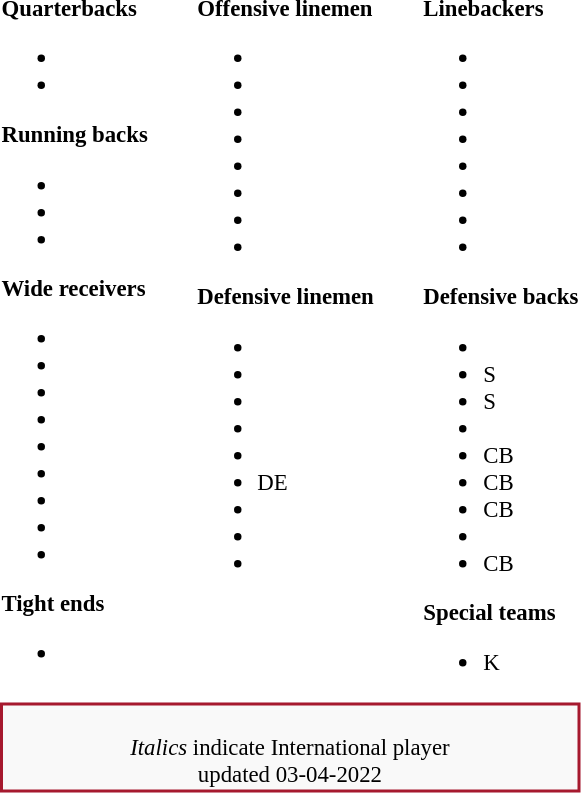<table class="toccolours" style="text-align: left;">
<tr>
<td style="font-size: 95%;vertical-align:top;"><strong>Quarterbacks</strong><br><ul><li></li><li></li></ul><strong>Running backs</strong><ul><li></li><li></li><li></li></ul><strong>Wide receivers</strong><ul><li></li><li></li><li></li><li></li><li></li><li></li><li></li><li></li><li></li></ul><strong>Tight ends</strong><ul><li></li></ul></td>
<td style="width: 25px;"></td>
<td style="font-size: 95%;vertical-align:top;"><strong>Offensive linemen</strong><br><ul><li></li><li></li><li></li><li></li><li></li><li></li><li></li><li></li></ul><strong>Defensive linemen</strong><ul><li></li><li></li><li></li><li></li><li></li><li> DE</li><li></li><li></li><li></li></ul></td>
<td style="width: 25px;"></td>
<td style="font-size: 95%;vertical-align:top;"><strong>Linebackers </strong><br><ul><li></li><li></li><li></li><li></li><li></li><li></li><li></li><li></li></ul><strong>Defensive backs</strong><ul><li></li><li> S</li><li> S</li><li></li><li> CB</li><li> CB</li><li> CB</li><li></li><li> CB</li></ul><strong>Special teams</strong><ul><li> K</li></ul></td>
</tr>
<tr>
<td style="text-align:center;font-size: 95%;background:#F9F9F9;border:2px solid #A6192E" colspan="10"><br><em>Italics</em> indicate International player<br><span></span> updated 03-04-2022</td>
</tr>
<tr>
</tr>
</table>
